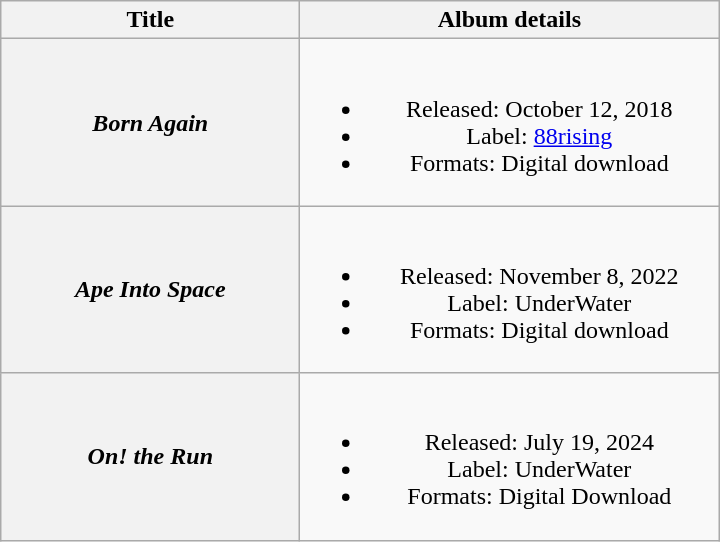<table class="wikitable plainrowheaders" style="text-align:center;">
<tr>
<th scope="col" style="width:12em;">Title</th>
<th scope="col" style="width:17em;">Album details</th>
</tr>
<tr>
<th scope="row"><em>Born Again</em></th>
<td><br><ul><li>Released: October 12, 2018</li><li>Label: <a href='#'>88rising</a></li><li>Formats: Digital download</li></ul></td>
</tr>
<tr>
<th scope="row"><em>Ape Into Space</em></th>
<td><br><ul><li>Released: November 8, 2022</li><li>Label: UnderWater</li><li>Formats: Digital download</li></ul></td>
</tr>
<tr>
<th><em>On! the Run</em></th>
<td><br><ul><li>Released: July 19, 2024</li><li>Label: UnderWater</li><li>Formats: Digital Download</li></ul></td>
</tr>
</table>
